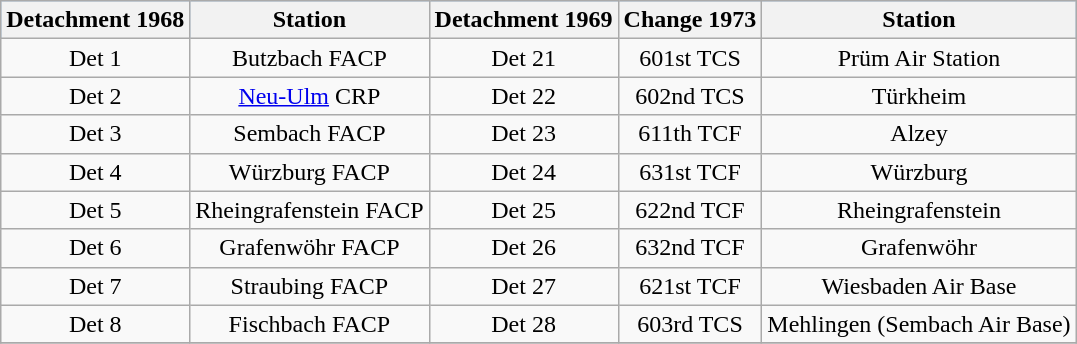<table class="wikitable sortable" style="text-align:center">
<tr style="background:#80C0FF">
<th>Detachment 1968</th>
<th>Station</th>
<th>Detachment 1969</th>
<th>Change 1973</th>
<th>Station</th>
</tr>
<tr>
<td>Det 1</td>
<td>Butzbach FACP</td>
<td>Det 21</td>
<td>601st TCS</td>
<td>Prüm Air Station</td>
</tr>
<tr>
<td>Det 2</td>
<td><a href='#'>Neu-Ulm</a> CRP</td>
<td>Det 22</td>
<td>602nd TCS</td>
<td>Türkheim</td>
</tr>
<tr>
<td>Det 3</td>
<td>Sembach FACP</td>
<td>Det 23</td>
<td>611th TCF</td>
<td>Alzey</td>
</tr>
<tr>
<td>Det 4</td>
<td>Würzburg FACP</td>
<td>Det 24</td>
<td>631st TCF</td>
<td>Würzburg</td>
</tr>
<tr>
<td>Det 5</td>
<td>Rheingrafenstein FACP</td>
<td>Det 25</td>
<td>622nd TCF</td>
<td>Rheingrafenstein</td>
</tr>
<tr>
<td>Det 6</td>
<td>Grafenwöhr FACP</td>
<td>Det 26</td>
<td>632nd TCF</td>
<td>Grafenwöhr</td>
</tr>
<tr>
<td>Det 7</td>
<td>Straubing FACP</td>
<td>Det 27</td>
<td>621st TCF</td>
<td>Wiesbaden Air Base</td>
</tr>
<tr>
<td>Det 8</td>
<td>Fischbach FACP</td>
<td>Det 28</td>
<td>603rd TCS</td>
<td>Mehlingen (Sembach Air Base)</td>
</tr>
<tr>
</tr>
</table>
